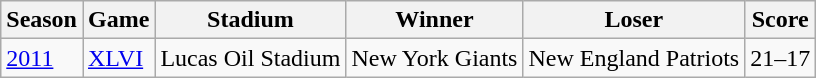<table class="wikitable sortable">
<tr>
<th>Season</th>
<th>Game</th>
<th>Stadium</th>
<th>Winner</th>
<th>Loser</th>
<th>Score</th>
</tr>
<tr>
<td><a href='#'>2011</a></td>
<td><a href='#'>XLVI</a></td>
<td>Lucas Oil Stadium</td>
<td>New York Giants</td>
<td>New England Patriots</td>
<td>21–17</td>
</tr>
</table>
